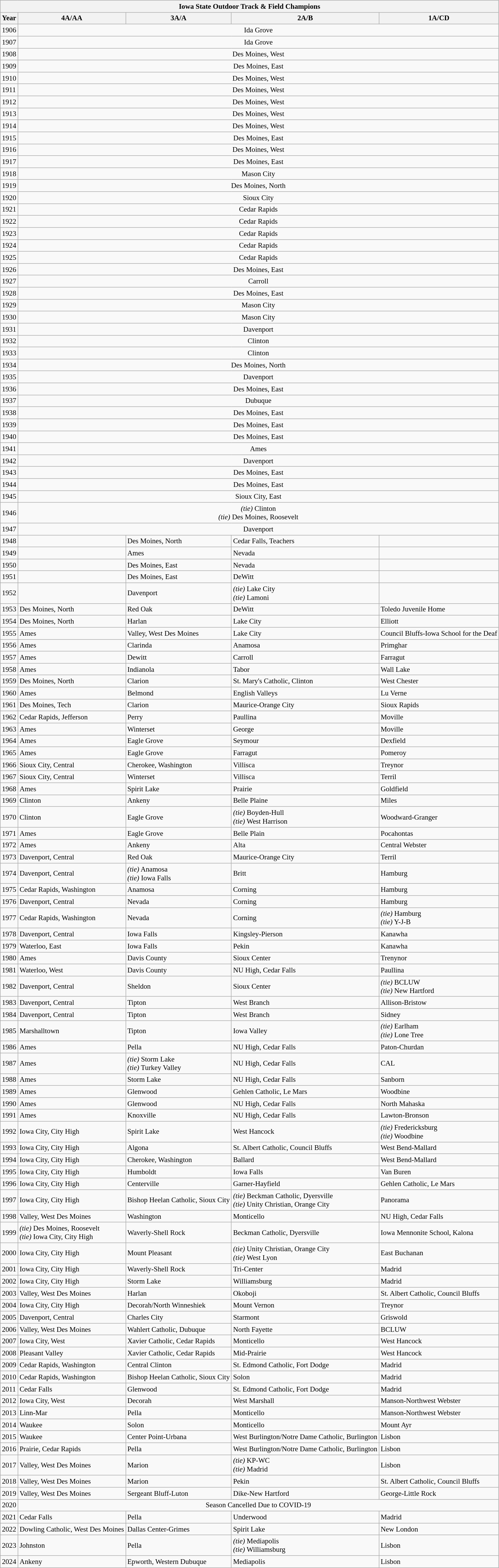<table class="wikitable collapsible collapsed" style="font-size:88%; min-width:40em">
<tr>
<th colspan=5>Iowa State Outdoor Track & Field Champions</th>
</tr>
<tr>
<th>Year</th>
<th>4A/AA</th>
<th>3A/A</th>
<th>2A/B</th>
<th>1A/CD</th>
</tr>
<tr>
<td>1906</td>
<td colspan="4" style="text-align:center;">Ida Grove</td>
</tr>
<tr>
<td>1907</td>
<td colspan="4" style="text-align:center;">Ida Grove</td>
</tr>
<tr>
<td>1908</td>
<td colspan="4" style="text-align:center;">Des Moines, West</td>
</tr>
<tr>
<td>1909</td>
<td colspan="4" style="text-align:center;">Des Moines, East</td>
</tr>
<tr>
<td>1910</td>
<td colspan="4" style="text-align:center;">Des Moines, West</td>
</tr>
<tr>
<td>1911</td>
<td colspan="4" style="text-align:center;">Des Moines, West</td>
</tr>
<tr>
<td>1912</td>
<td colspan="4" style="text-align:center;">Des Moines, West</td>
</tr>
<tr>
<td>1913</td>
<td colspan="4" style="text-align:center;">Des Moines, West</td>
</tr>
<tr>
<td>1914</td>
<td colspan="4" style="text-align:center;">Des Moines, West</td>
</tr>
<tr>
<td>1915</td>
<td colspan="4" style="text-align:center;">Des Moines, East</td>
</tr>
<tr>
<td>1916</td>
<td colspan="4" style="text-align:center;">Des Moines, West</td>
</tr>
<tr>
<td>1917</td>
<td colspan="4" style="text-align:center;">Des Moines, East</td>
</tr>
<tr>
<td>1918</td>
<td colspan="4" style="text-align:center;">Mason City</td>
</tr>
<tr>
<td>1919</td>
<td colspan="4" style="text-align:center;">Des Moines, North</td>
</tr>
<tr>
<td>1920</td>
<td colspan="4" style="text-align:center;">Sioux City</td>
</tr>
<tr>
<td>1921</td>
<td colspan="4" style="text-align:center;">Cedar Rapids</td>
</tr>
<tr>
<td>1922</td>
<td colspan="4" style="text-align:center;">Cedar Rapids</td>
</tr>
<tr>
<td>1923</td>
<td colspan="4" style="text-align:center;">Cedar Rapids</td>
</tr>
<tr>
<td>1924</td>
<td colspan="4" style="text-align:center;">Cedar Rapids</td>
</tr>
<tr>
<td>1925</td>
<td colspan="4" style="text-align:center;">Cedar Rapids</td>
</tr>
<tr>
<td>1926</td>
<td colspan="4" style="text-align:center;">Des Moines, East</td>
</tr>
<tr>
<td>1927</td>
<td colspan="4" style="text-align:center;">Carroll</td>
</tr>
<tr>
<td>1928</td>
<td colspan="4" style="text-align:center;">Des Moines, East</td>
</tr>
<tr>
<td>1929</td>
<td colspan="4" style="text-align:center;">Mason City</td>
</tr>
<tr>
<td>1930</td>
<td colspan="4" style="text-align:center;">Mason City</td>
</tr>
<tr>
<td>1931</td>
<td colspan="4" style="text-align:center;">Davenport</td>
</tr>
<tr>
<td>1932</td>
<td colspan="4" style="text-align:center;">Clinton</td>
</tr>
<tr>
<td>1933</td>
<td colspan="4" style="text-align:center;">Clinton</td>
</tr>
<tr>
<td>1934</td>
<td colspan="4" style="text-align:center;">Des Moines, North</td>
</tr>
<tr>
<td>1935</td>
<td colspan="4" style="text-align:center;">Davenport</td>
</tr>
<tr>
<td>1936</td>
<td colspan="4" style="text-align:center;">Des Moines, East</td>
</tr>
<tr>
<td>1937</td>
<td colspan="4" style="text-align:center;">Dubuque</td>
</tr>
<tr>
<td>1938</td>
<td colspan="4" style="text-align:center;">Des Moines, East</td>
</tr>
<tr>
<td>1939</td>
<td colspan="4" style="text-align:center;">Des Moines, East</td>
</tr>
<tr>
<td>1940</td>
<td colspan="4" style="text-align:center;">Des Moines, East</td>
</tr>
<tr>
<td>1941</td>
<td colspan="4" style="text-align:center;">Ames</td>
</tr>
<tr>
<td>1942</td>
<td colspan="4" style="text-align:center;">Davenport</td>
</tr>
<tr>
<td>1943</td>
<td colspan="4" style="text-align:center;">Des Moines, East</td>
</tr>
<tr>
<td>1944</td>
<td colspan="4" style="text-align:center;">Des Moines, East</td>
</tr>
<tr>
<td>1945</td>
<td colspan="4" style="text-align:center;">Sioux City, East</td>
</tr>
<tr>
<td>1946</td>
<td colspan="4" style="text-align:center;"><em>(tie)</em> Clinton<br><em>(tie)</em> Des Moines, Roosevelt</td>
</tr>
<tr>
<td>1947</td>
<td colspan="4" style="text-align:center;">Davenport</td>
</tr>
<tr>
<td>1948</td>
<td></td>
<td>Des Moines, North</td>
<td>Cedar Falls, Teachers</td>
<td></td>
</tr>
<tr>
<td>1949</td>
<td></td>
<td>Ames</td>
<td>Nevada</td>
<td></td>
</tr>
<tr>
<td>1950</td>
<td></td>
<td>Des Moines, East</td>
<td>Nevada</td>
<td></td>
</tr>
<tr>
<td>1951</td>
<td></td>
<td>Des Moines, East</td>
<td>DeWitt</td>
<td></td>
</tr>
<tr>
<td>1952</td>
<td></td>
<td>Davenport</td>
<td><em>(tie)</em> Lake City<br><em>(tie)</em> Lamoni</td>
<td></td>
</tr>
<tr>
<td>1953</td>
<td>Des Moines, North</td>
<td>Red Oak</td>
<td>DeWitt</td>
<td>Toledo Juvenile Home</td>
</tr>
<tr>
<td>1954</td>
<td>Des Moines, North</td>
<td>Harlan</td>
<td>Lake City</td>
<td>Elliott</td>
</tr>
<tr>
<td>1955</td>
<td>Ames</td>
<td>Valley, West Des Moines</td>
<td>Lake City</td>
<td>Council Bluffs-Iowa School for the Deaf</td>
</tr>
<tr>
<td>1956</td>
<td>Ames</td>
<td>Clarinda</td>
<td>Anamosa</td>
<td>Primghar</td>
</tr>
<tr>
<td>1957</td>
<td>Ames</td>
<td>Dewitt</td>
<td>Carroll</td>
<td>Farragut</td>
</tr>
<tr>
<td>1958</td>
<td>Ames</td>
<td>Indianola</td>
<td>Tabor</td>
<td>Wall Lake</td>
</tr>
<tr>
<td>1959</td>
<td>Des Moines, North</td>
<td>Clarion</td>
<td>St. Mary's Catholic, Clinton</td>
<td>West Chester</td>
</tr>
<tr>
<td>1960</td>
<td>Ames</td>
<td>Belmond</td>
<td>English Valleys</td>
<td>Lu Verne</td>
</tr>
<tr>
<td>1961</td>
<td>Des Moines, Tech</td>
<td>Clarion</td>
<td>Maurice-Orange City</td>
<td>Sioux Rapids</td>
</tr>
<tr>
<td>1962</td>
<td>Cedar Rapids, Jefferson</td>
<td>Perry</td>
<td>Paullina</td>
<td>Moville</td>
</tr>
<tr>
<td>1963</td>
<td>Ames</td>
<td>Winterset</td>
<td>George</td>
<td>Moville</td>
</tr>
<tr>
<td>1964</td>
<td>Ames</td>
<td>Eagle Grove</td>
<td>Seymour</td>
<td>Dexfield</td>
</tr>
<tr>
<td>1965</td>
<td>Ames</td>
<td>Eagle Grove</td>
<td>Farragut</td>
<td>Pomeroy</td>
</tr>
<tr>
<td>1966</td>
<td>Sioux City, Central</td>
<td>Cherokee, Washington</td>
<td>Villisca</td>
<td>Treynor</td>
</tr>
<tr>
<td>1967</td>
<td>Sioux City, Central</td>
<td>Winterset</td>
<td>Villisca</td>
<td>Terril</td>
</tr>
<tr>
<td>1968</td>
<td>Ames</td>
<td>Spirit Lake</td>
<td>Prairie</td>
<td>Goldfield</td>
</tr>
<tr>
<td>1969</td>
<td>Clinton</td>
<td>Ankeny</td>
<td>Belle Plaine</td>
<td>Miles</td>
</tr>
<tr>
<td>1970</td>
<td>Clinton</td>
<td>Eagle Grove</td>
<td><em>(tie)</em> Boyden-Hull<br><em>(tie)</em> West Harrison</td>
<td>Woodward-Granger</td>
</tr>
<tr>
<td>1971</td>
<td>Ames</td>
<td>Eagle Grove</td>
<td>Belle Plain</td>
<td>Pocahontas</td>
</tr>
<tr>
<td>1972</td>
<td>Ames</td>
<td>Ankeny</td>
<td>Alta</td>
<td>Central Webster</td>
</tr>
<tr>
<td>1973</td>
<td>Davenport, Central</td>
<td>Red Oak</td>
<td>Maurice-Orange City</td>
<td>Terril</td>
</tr>
<tr>
<td>1974</td>
<td>Davenport, Central</td>
<td><em>(tie)</em> Anamosa<br><em>(tie)</em> Iowa Falls</td>
<td>Britt</td>
<td>Hamburg</td>
</tr>
<tr>
<td>1975</td>
<td>Cedar Rapids, Washington</td>
<td>Anamosa</td>
<td>Corning</td>
<td>Hamburg</td>
</tr>
<tr>
<td>1976</td>
<td>Davenport, Central</td>
<td>Nevada</td>
<td>Corning</td>
<td>Hamburg</td>
</tr>
<tr>
<td>1977</td>
<td>Cedar Rapids, Washington</td>
<td>Nevada</td>
<td>Corning</td>
<td><em>(tie)</em> Hamburg<br><em>(tie)</em> Y-J-B</td>
</tr>
<tr>
<td>1978</td>
<td>Davenport, Central</td>
<td>Iowa Falls</td>
<td>Kingsley-Pierson</td>
<td>Kanawha</td>
</tr>
<tr>
<td>1979</td>
<td>Waterloo, East</td>
<td>Iowa Falls</td>
<td>Pekin</td>
<td>Kanawha</td>
</tr>
<tr>
<td>1980</td>
<td>Ames</td>
<td>Davis County</td>
<td>Sioux Center</td>
<td>Trenynor</td>
</tr>
<tr>
<td>1981</td>
<td>Waterloo, West</td>
<td>Davis County</td>
<td>NU High, Cedar Falls</td>
<td>Paullina</td>
</tr>
<tr>
<td>1982</td>
<td>Davenport, Central</td>
<td>Sheldon</td>
<td>Sioux Center</td>
<td><em>(tie)</em> BCLUW<br><em>(tie)</em> New Hartford</td>
</tr>
<tr>
<td>1983</td>
<td>Davenport, Central</td>
<td>Tipton</td>
<td>West Branch</td>
<td>Allison-Bristow</td>
</tr>
<tr>
<td>1984</td>
<td>Davenport, Central</td>
<td>Tipton</td>
<td>West Branch</td>
<td>Sidney</td>
</tr>
<tr>
<td>1985</td>
<td>Marshalltown</td>
<td>Tipton</td>
<td>Iowa Valley</td>
<td><em>(tie)</em> Earlham<br><em>(tie)</em> Lone Tree</td>
</tr>
<tr>
<td>1986</td>
<td>Ames</td>
<td>Pella</td>
<td>NU High, Cedar Falls</td>
<td>Paton-Churdan</td>
</tr>
<tr>
<td>1987</td>
<td>Ames</td>
<td><em>(tie)</em> Storm Lake<br><em>(tie)</em> Turkey Valley</td>
<td>NU High, Cedar Falls</td>
<td>CAL</td>
</tr>
<tr>
<td>1988</td>
<td>Ames</td>
<td>Storm Lake</td>
<td>NU High, Cedar Falls</td>
<td>Sanborn</td>
</tr>
<tr>
<td>1989</td>
<td>Ames</td>
<td>Glenwood</td>
<td>Gehlen Catholic, Le Mars</td>
<td>Woodbine</td>
</tr>
<tr>
<td>1990</td>
<td>Ames</td>
<td>Glenwood</td>
<td>NU High, Cedar Falls</td>
<td>North Mahaska</td>
</tr>
<tr>
<td>1991</td>
<td>Ames</td>
<td>Knoxville</td>
<td>NU High, Cedar Falls</td>
<td>Lawton-Bronson</td>
</tr>
<tr>
<td>1992</td>
<td>Iowa City, City High</td>
<td>Spirit Lake</td>
<td>West Hancock</td>
<td><em>(tie)</em> Fredericksburg<br><em>(tie)</em> Woodbine</td>
</tr>
<tr>
<td>1993</td>
<td>Iowa City, City High</td>
<td>Algona</td>
<td>St. Albert Catholic, Council Bluffs</td>
<td>West Bend-Mallard</td>
</tr>
<tr>
<td>1994</td>
<td>Iowa City, City High</td>
<td>Cherokee, Washington</td>
<td>Ballard</td>
<td>West Bend-Mallard</td>
</tr>
<tr>
<td>1995</td>
<td>Iowa City, City High</td>
<td>Humboldt</td>
<td>Iowa Falls</td>
<td>Van Buren</td>
</tr>
<tr>
<td>1996</td>
<td>Iowa City, City High</td>
<td>Centerville</td>
<td>Garner-Hayfield</td>
<td>Gehlen Catholic, Le Mars</td>
</tr>
<tr>
<td>1997</td>
<td>Iowa City, City High</td>
<td>Bishop Heelan Catholic, Sioux City</td>
<td><em>(tie)</em> Beckman Catholic, Dyersville<br><em>(tie)</em> Unity Christian, Orange City</td>
<td>Panorama</td>
</tr>
<tr>
<td>1998</td>
<td>Valley, West Des Moines</td>
<td>Washington</td>
<td>Monticello</td>
<td>NU High, Cedar Falls</td>
</tr>
<tr>
<td>1999</td>
<td><em>(tie)</em> Des Moines, Roosevelt<br><em>(tie)</em> Iowa City, City High</td>
<td>Waverly-Shell Rock</td>
<td>Beckman Catholic, Dyersville</td>
<td>Iowa Mennonite School, Kalona</td>
</tr>
<tr>
<td>2000</td>
<td>Iowa City, City High</td>
<td>Mount Pleasant</td>
<td><em>(tie)</em> Unity Christian, Orange City<br><em>(tie)</em> West Lyon</td>
<td>East Buchanan</td>
</tr>
<tr>
<td>2001</td>
<td>Iowa City, City High</td>
<td>Waverly-Shell Rock</td>
<td>Tri-Center</td>
<td>Madrid</td>
</tr>
<tr>
<td>2002</td>
<td>Iowa City, City High</td>
<td>Storm Lake</td>
<td>Williamsburg</td>
<td>Madrid</td>
</tr>
<tr>
<td>2003</td>
<td>Valley, West Des Moines</td>
<td>Harlan</td>
<td>Okoboji</td>
<td>St. Albert Catholic, Council Bluffs</td>
</tr>
<tr>
<td>2004</td>
<td>Iowa City, City High</td>
<td>Decorah/North Winneshiek</td>
<td>Mount Vernon</td>
<td>Treynor</td>
</tr>
<tr>
<td>2005</td>
<td>Davenport, Central</td>
<td>Charles City</td>
<td>Starmont</td>
<td>Griswold</td>
</tr>
<tr>
<td>2006</td>
<td>Valley, West Des Moines</td>
<td>Wahlert Catholic, Dubuque</td>
<td>North Fayette</td>
<td>BCLUW</td>
</tr>
<tr>
<td>2007</td>
<td>Iowa City, West</td>
<td>Xavier Catholic, Cedar Rapids</td>
<td>Monticello</td>
<td>West Hancock</td>
</tr>
<tr>
<td>2008</td>
<td>Pleasant Valley</td>
<td>Xavier Catholic, Cedar Rapids</td>
<td>Mid-Prairie</td>
<td>West Hancock</td>
</tr>
<tr>
<td>2009</td>
<td>Cedar Rapids, Washington </td>
<td>Central Clinton </td>
<td>St. Edmond Catholic, Fort Dodge </td>
<td>Madrid </td>
</tr>
<tr>
<td>2010</td>
<td>Cedar Rapids, Washington</td>
<td>Bishop Heelan Catholic, Sioux City</td>
<td>Solon</td>
<td>Madrid</td>
</tr>
<tr>
<td>2011</td>
<td>Cedar Falls</td>
<td>Glenwood</td>
<td>St. Edmond Catholic, Fort Dodge</td>
<td>Madrid</td>
</tr>
<tr>
<td>2012</td>
<td>Iowa City, West</td>
<td>Decorah</td>
<td>West Marshall</td>
<td>Manson-Northwest Webster</td>
</tr>
<tr>
<td>2013</td>
<td>Linn-Mar</td>
<td>Pella</td>
<td>Monticello</td>
<td>Manson-Northwest Webster</td>
</tr>
<tr>
<td>2014</td>
<td>Waukee</td>
<td>Solon</td>
<td>Monticello</td>
<td>Mount Ayr</td>
</tr>
<tr>
<td>2015</td>
<td>Waukee</td>
<td>Center Point-Urbana</td>
<td>West Burlington/Notre Dame Catholic, Burlington</td>
<td>Lisbon</td>
</tr>
<tr>
<td>2016</td>
<td>Prairie, Cedar Rapids</td>
<td>Pella</td>
<td>West Burlington/Notre Dame Catholic, Burlington</td>
<td>Lisbon</td>
</tr>
<tr>
<td>2017</td>
<td>Valley, West Des Moines</td>
<td>Marion</td>
<td><em>(tie)</em> KP-WC<br><em>(tie)</em> Madrid</td>
<td>Lisbon</td>
</tr>
<tr>
<td>2018</td>
<td>Valley, West Des Moines</td>
<td>Marion</td>
<td>Pekin</td>
<td>St. Albert Catholic, Council Bluffs</td>
</tr>
<tr>
<td>2019</td>
<td>Valley, West Des Moines</td>
<td>Sergeant Bluff-Luton</td>
<td>Dike-New Hartford</td>
<td>George-Little Rock</td>
</tr>
<tr>
<td>2020</td>
<td colspan="4" style="text-align:center;">Season Cancelled Due to COVID-19</td>
</tr>
<tr>
<td>2021</td>
<td>Cedar Falls</td>
<td>Pella</td>
<td>Underwood</td>
<td>Madrid</td>
</tr>
<tr>
<td>2022</td>
<td>Dowling Catholic, West Des Moines</td>
<td>Dallas Center-Grimes</td>
<td>Spirit Lake</td>
<td>New London</td>
</tr>
<tr>
<td>2023</td>
<td>Johnston</td>
<td>Pella</td>
<td><em>(tie)</em> Mediapolis <br><em>(tie)</em> Williamsburg </td>
<td>Lisbon</td>
</tr>
<tr>
<td>2024</td>
<td>Ankeny</td>
<td>Epworth, Western Dubuque</td>
<td>Mediapolis</td>
<td>Lisbon</td>
</tr>
</table>
